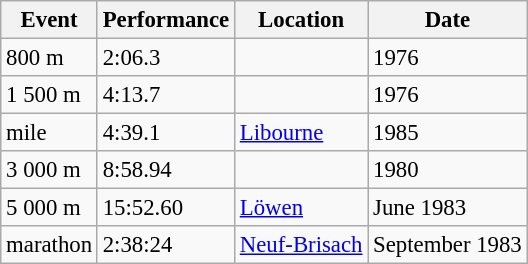<table class="wikitable" style="border-collapse: collapse; font-size: 95%;">
<tr>
<th scope="col">Event</th>
<th scope="col">Performance</th>
<th scope="col">Location</th>
<th scope="col">Date</th>
</tr>
<tr>
<td>800 m</td>
<td>2:06.3</td>
<td></td>
<td>1976</td>
</tr>
<tr>
<td>1 500 m</td>
<td>4:13.7</td>
<td></td>
<td>1976</td>
</tr>
<tr>
<td>mile</td>
<td>4:39.1</td>
<td><a href='#'>Libourne</a></td>
<td>1985</td>
</tr>
<tr>
<td>3 000 m</td>
<td>8:58.94</td>
<td></td>
<td>1980</td>
</tr>
<tr>
<td>5 000 m</td>
<td>15:52.60</td>
<td><a href='#'>Löwen</a></td>
<td>June 1983</td>
</tr>
<tr>
<td>marathon</td>
<td>2:38:24</td>
<td><a href='#'>Neuf-Brisach</a></td>
<td>September 1983</td>
</tr>
</table>
